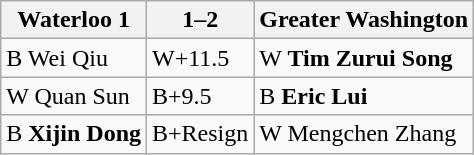<table class="wikitable">
<tr>
<th>Waterloo 1</th>
<th>1–2</th>
<th>Greater Washington</th>
</tr>
<tr>
<td>B Wei Qiu</td>
<td>W+11.5</td>
<td>W <strong>Tim Zurui Song</strong></td>
</tr>
<tr>
<td>W Quan Sun</td>
<td>B+9.5</td>
<td>B <strong>Eric Lui</strong></td>
</tr>
<tr>
<td>B <strong>Xijin Dong</strong></td>
<td>B+Resign</td>
<td>W Mengchen Zhang</td>
</tr>
</table>
